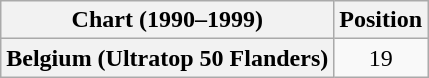<table class="wikitable plainrowheaders" style="text-align:center">
<tr>
<th>Chart (1990–1999)</th>
<th>Position</th>
</tr>
<tr>
<th scope="row">Belgium (Ultratop 50 Flanders)</th>
<td>19</td>
</tr>
</table>
